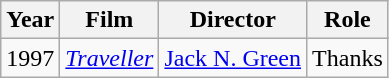<table class="wikitable">
<tr>
<th>Year</th>
<th>Film</th>
<th>Director</th>
<th>Role</th>
</tr>
<tr>
<td>1997</td>
<td><em><a href='#'>Traveller</a></em></td>
<td><a href='#'>Jack N. Green</a></td>
<td>Thanks</td>
</tr>
</table>
